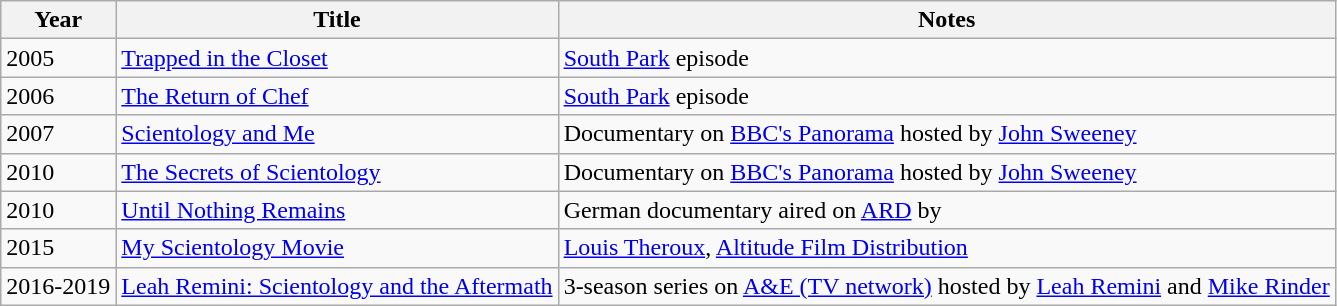<table class="wikitable sortable">
<tr>
<th>Year</th>
<th>Title</th>
<th class="unsortable">Notes</th>
</tr>
<tr>
<td>2005</td>
<td><a href='#'>Trapped in the Closet</a></td>
<td><a href='#'>South Park</a> episode</td>
</tr>
<tr>
<td>2006</td>
<td><a href='#'>The Return of Chef</a></td>
<td><a href='#'>South Park</a> episode</td>
</tr>
<tr>
<td>2007</td>
<td><a href='#'>Scientology and Me</a></td>
<td>Documentary on <a href='#'>BBC's Panorama</a> hosted by <a href='#'>John Sweeney</a></td>
</tr>
<tr>
<td>2010</td>
<td><a href='#'>The Secrets of Scientology</a></td>
<td>Documentary on <a href='#'>BBC's Panorama</a> hosted by <a href='#'>John Sweeney</a></td>
</tr>
<tr>
<td>2010</td>
<td><a href='#'>Until Nothing Remains</a></td>
<td>German documentary aired on <a href='#'>ARD</a> by </td>
</tr>
<tr>
<td>2015</td>
<td><a href='#'>My Scientology Movie</a></td>
<td><a href='#'>Louis Theroux</a>, <a href='#'>Altitude Film Distribution</a></td>
</tr>
<tr>
<td>2016-2019</td>
<td><a href='#'>Leah Remini: Scientology and the Aftermath</a></td>
<td>3-season series on <a href='#'>A&E (TV network)</a> hosted by <a href='#'>Leah Remini</a> and <a href='#'>Mike Rinder</a></td>
</tr>
</table>
